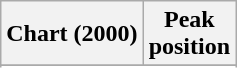<table class="wikitable sortable plainrowheaders" style="text-align:center">
<tr>
<th scope="col">Chart (2000)</th>
<th scope="col">Peak<br>position</th>
</tr>
<tr>
</tr>
<tr>
</tr>
<tr>
</tr>
<tr>
</tr>
<tr>
</tr>
<tr>
</tr>
<tr>
</tr>
<tr>
</tr>
<tr>
</tr>
<tr>
</tr>
<tr>
</tr>
<tr>
</tr>
<tr>
</tr>
<tr>
</tr>
<tr>
</tr>
<tr>
</tr>
<tr>
</tr>
<tr>
</tr>
</table>
